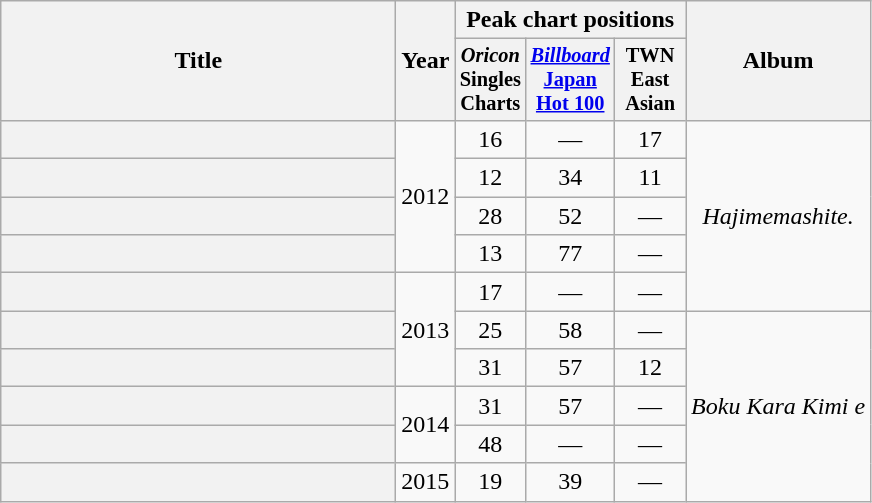<table class="wikitable plainrowheaders" style="text-align:center;">
<tr>
<th scope="col" rowspan="2" style="width:16em;">Title</th>
<th scope="col" rowspan="2">Year</th>
<th scope="col" colspan="3">Peak chart positions</th>
<th scope="col" rowspan="2">Album</th>
</tr>
<tr>
<th style="width:3em;font-size:85%"><em>Oricon</em> Singles Charts<br></th>
<th style="width:3em;font-size:85%"><em><a href='#'>Billboard</a></em> <a href='#'>Japan Hot 100</a><br></th>
<th style="width:3em;font-size:85%">TWN East Asian<br></th>
</tr>
<tr>
<th scope="row"></th>
<td rowspan="4">2012</td>
<td>16</td>
<td>—</td>
<td>17</td>
<td rowspan=5><em>Hajimemashite.</em></td>
</tr>
<tr>
<th scope="row"></th>
<td>12</td>
<td>34</td>
<td>11</td>
</tr>
<tr>
<th scope="row"></th>
<td>28</td>
<td>52</td>
<td>—</td>
</tr>
<tr>
<th scope="row"></th>
<td>13</td>
<td>77</td>
<td>—</td>
</tr>
<tr>
<th scope="row"></th>
<td rowspan="3">2013</td>
<td>17</td>
<td>—</td>
<td>—</td>
</tr>
<tr>
<th scope="row"></th>
<td>25</td>
<td>58</td>
<td>—</td>
<td rowspan=5><em>Boku Kara Kimi e</em></td>
</tr>
<tr>
<th scope="row"></th>
<td>31</td>
<td>57</td>
<td>12</td>
</tr>
<tr>
<th scope="row"></th>
<td rowspan="2">2014</td>
<td>31</td>
<td>57</td>
<td>—</td>
</tr>
<tr>
<th scope="row"></th>
<td>48</td>
<td>—</td>
<td>—</td>
</tr>
<tr>
<th scope="row"></th>
<td rowspan="1">2015</td>
<td>19</td>
<td>39</td>
<td>—</td>
</tr>
</table>
